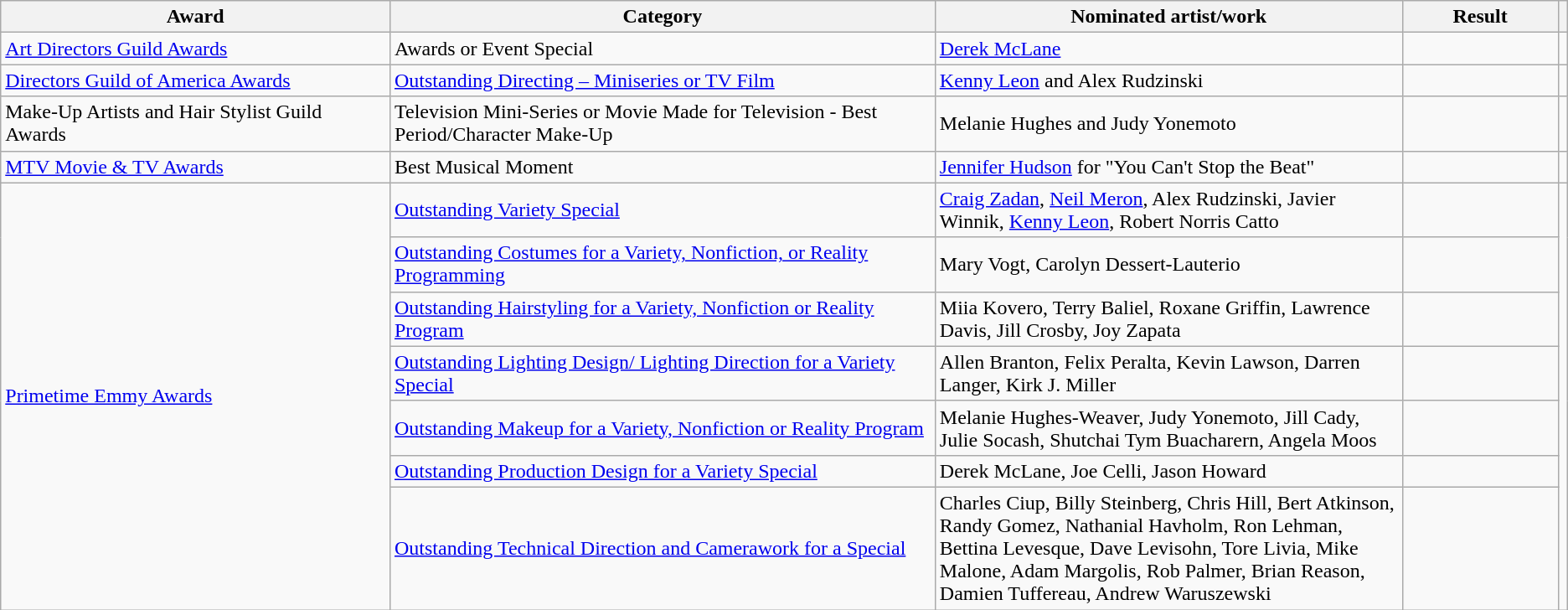<table class="wikitable">
<tr>
<th width="25%">Award</th>
<th width="35%">Category</th>
<th width="30%">Nominated artist/work</th>
<th width="10%">Result</th>
<th scope="col" class="unsortable" width="4%"></th>
</tr>
<tr>
<td><a href='#'>Art Directors Guild Awards</a></td>
<td>Awards or Event Special</td>
<td><a href='#'>Derek McLane</a></td>
<td></td>
<td align="center"></td>
</tr>
<tr>
<td><a href='#'>Directors Guild of America Awards</a></td>
<td><a href='#'>Outstanding Directing – Miniseries or TV Film</a></td>
<td><a href='#'>Kenny Leon</a> and Alex Rudzinski</td>
<td></td>
<td align="center"></td>
</tr>
<tr>
<td>Make-Up Artists and Hair Stylist Guild Awards</td>
<td>Television Mini-Series or Movie Made for Television - Best Period/Character Make-Up</td>
<td>Melanie Hughes and Judy Yonemoto</td>
<td></td>
<td align="center"></td>
</tr>
<tr>
<td><a href='#'>MTV Movie & TV Awards</a></td>
<td>Best Musical Moment</td>
<td><a href='#'>Jennifer Hudson</a> for "You Can't Stop the Beat"</td>
<td></td>
<td align="center"></td>
</tr>
<tr>
<td rowspan="7"><a href='#'>Primetime Emmy Awards</a></td>
<td><a href='#'>Outstanding Variety Special</a></td>
<td><a href='#'>Craig Zadan</a>, <a href='#'>Neil Meron</a>, Alex Rudzinski, Javier Winnik, <a href='#'>Kenny Leon</a>, Robert Norris Catto</td>
<td></td>
<td rowspan="7" align="center"></td>
</tr>
<tr>
<td><a href='#'>Outstanding Costumes for a Variety, Nonfiction, or Reality Programming</a></td>
<td>Mary Vogt, Carolyn Dessert-Lauterio</td>
<td></td>
</tr>
<tr>
<td><a href='#'>Outstanding Hairstyling for a Variety, Nonfiction or Reality Program</a></td>
<td>Miia Kovero, Terry Baliel, Roxane Griffin, Lawrence Davis, Jill Crosby, Joy Zapata</td>
<td></td>
</tr>
<tr>
<td><a href='#'>Outstanding Lighting Design/ Lighting Direction for a Variety Special</a></td>
<td>Allen Branton, Felix Peralta, Kevin Lawson, Darren Langer, Kirk J. Miller</td>
<td></td>
</tr>
<tr>
<td><a href='#'>Outstanding Makeup for a Variety, Nonfiction or Reality Program</a></td>
<td>Melanie Hughes-Weaver, Judy Yonemoto, Jill Cady, Julie Socash, Shutchai Tym Buacharern, Angela Moos</td>
<td></td>
</tr>
<tr>
<td><a href='#'>Outstanding Production Design for a Variety Special</a></td>
<td>Derek McLane, Joe Celli, Jason Howard</td>
<td></td>
</tr>
<tr>
<td><a href='#'>Outstanding Technical Direction and Camerawork for a Special</a></td>
<td>Charles Ciup, Billy Steinberg, Chris Hill, Bert Atkinson, Randy Gomez, Nathanial Havholm, Ron Lehman, Bettina Levesque, Dave Levisohn, Tore Livia, Mike Malone, Adam Margolis, Rob Palmer, Brian Reason, Damien Tuffereau, Andrew Waruszewski</td>
<td></td>
</tr>
</table>
